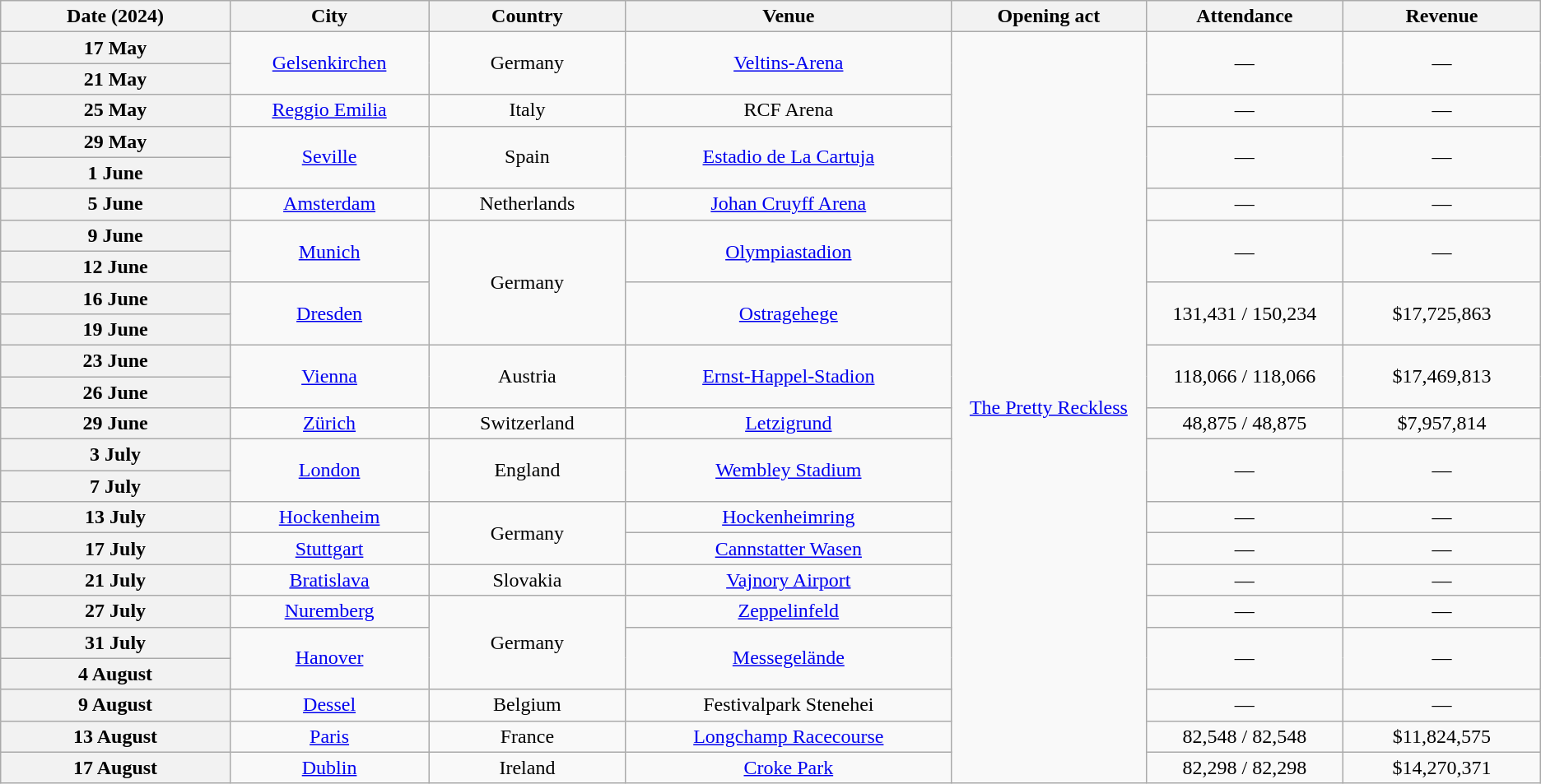<table class="wikitable plainrowheaders" style="text-align:center">
<tr>
<th scope="col" style="width:12em;">Date (2024)</th>
<th scope="col" style="width:10em;">City</th>
<th scope="col" style="width:10em;">Country</th>
<th scope="col" style="width:17em;">Venue</th>
<th scope="col" style="width:10em;">Opening act</th>
<th scope="col" style="width:10em;">Attendance</th>
<th scope="col" style="width:10em;">Revenue</th>
</tr>
<tr>
<th scope="row" style="text-align:center">17 May</th>
<td rowspan="2"><a href='#'>Gelsenkirchen</a></td>
<td rowspan="2">Germany</td>
<td rowspan="2"><a href='#'>Veltins-Arena</a></td>
<td rowspan="24"><a href='#'>The Pretty Reckless</a></td>
<td rowspan="2">—</td>
<td rowspan="2">—</td>
</tr>
<tr>
<th scope="row" style="text-align:center">21 May</th>
</tr>
<tr>
<th scope="row" style="text-align:center">25 May</th>
<td><a href='#'>Reggio Emilia</a></td>
<td>Italy</td>
<td>RCF Arena</td>
<td>—</td>
<td>—</td>
</tr>
<tr>
<th scope="row" style="text-align:center">29 May</th>
<td rowspan="2"><a href='#'>Seville</a></td>
<td rowspan="2">Spain</td>
<td rowspan="2"><a href='#'>Estadio de La Cartuja</a></td>
<td rowspan="2">—</td>
<td rowspan="2">—</td>
</tr>
<tr>
<th scope="row" style="text-align:center">1 June</th>
</tr>
<tr>
<th scope="row" style="text-align:center">5 June</th>
<td><a href='#'>Amsterdam</a></td>
<td>Netherlands</td>
<td><a href='#'>Johan Cruyff Arena</a></td>
<td>—</td>
<td>—</td>
</tr>
<tr>
<th scope="row" style="text-align:center">9 June</th>
<td rowspan="2"><a href='#'>Munich</a></td>
<td rowspan="4">Germany</td>
<td rowspan="2"><a href='#'>Olympiastadion</a></td>
<td rowspan="2">—</td>
<td rowspan="2">—</td>
</tr>
<tr>
<th scope="row" style="text-align:center">12 June</th>
</tr>
<tr>
<th scope="row" style="text-align:center">16 June</th>
<td rowspan="2"><a href='#'>Dresden</a></td>
<td rowspan="2"><a href='#'>Ostragehege</a></td>
<td rowspan="2">131,431 / 150,234</td>
<td rowspan="2">$17,725,863</td>
</tr>
<tr>
<th scope="row" style="text-align:center">19 June</th>
</tr>
<tr>
<th scope="row" style="text-align:center">23 June</th>
<td rowspan="2"><a href='#'>Vienna</a></td>
<td rowspan="2">Austria</td>
<td rowspan="2"><a href='#'>Ernst-Happel-Stadion</a></td>
<td rowspan="2">118,066 / 118,066</td>
<td rowspan="2">$17,469,813</td>
</tr>
<tr>
<th scope="row" style="text-align:center">26 June</th>
</tr>
<tr>
<th scope="row" style="text-align:center">29 June</th>
<td><a href='#'>Zürich</a></td>
<td>Switzerland</td>
<td><a href='#'>Letzigrund</a></td>
<td>48,875 / 48,875</td>
<td>$7,957,814</td>
</tr>
<tr>
<th scope="row" style="text-align:center">3 July</th>
<td rowspan="2"><a href='#'>London</a></td>
<td rowspan="2">England</td>
<td rowspan="2"><a href='#'>Wembley Stadium</a></td>
<td rowspan="2">—</td>
<td rowspan="2">—</td>
</tr>
<tr>
<th scope="row" style="text-align:center">7 July</th>
</tr>
<tr>
<th scope="row" style="text-align:center">13 July</th>
<td><a href='#'>Hockenheim</a></td>
<td rowspan="2">Germany</td>
<td><a href='#'>Hockenheimring</a></td>
<td>—</td>
<td>—</td>
</tr>
<tr>
<th scope="row" style="text-align:center">17 July</th>
<td><a href='#'>Stuttgart</a></td>
<td><a href='#'>Cannstatter Wasen</a></td>
<td>—</td>
<td>—</td>
</tr>
<tr>
<th scope="row" style="text-align:center">21 July</th>
<td><a href='#'>Bratislava</a></td>
<td>Slovakia</td>
<td><a href='#'>Vajnory Airport</a></td>
<td>—</td>
<td>—</td>
</tr>
<tr>
<th scope="row" style="text-align:center">27 July</th>
<td><a href='#'>Nuremberg</a></td>
<td rowspan="3">Germany</td>
<td><a href='#'>Zeppelinfeld</a></td>
<td>—</td>
<td>—</td>
</tr>
<tr>
<th scope="row" style="text-align:center">31 July</th>
<td rowspan="2"><a href='#'>Hanover</a></td>
<td rowspan="2"><a href='#'>Messegelände</a></td>
<td rowspan="2">—</td>
<td rowspan="2">—</td>
</tr>
<tr>
<th scope="row" style="text-align:center">4 August</th>
</tr>
<tr>
<th scope="row" style="text-align:center">9 August</th>
<td><a href='#'>Dessel</a></td>
<td>Belgium</td>
<td>Festivalpark Stenehei</td>
<td>—</td>
<td>—</td>
</tr>
<tr>
<th scope="row" style="text-align:center">13 August</th>
<td><a href='#'>Paris</a></td>
<td>France</td>
<td><a href='#'>Longchamp Racecourse</a></td>
<td>82,548 / 82,548</td>
<td>$11,824,575</td>
</tr>
<tr>
<th scope="row" style="text-align:center">17 August</th>
<td><a href='#'>Dublin</a></td>
<td>Ireland</td>
<td><a href='#'>Croke Park</a></td>
<td>82,298 / 82,298</td>
<td>$14,270,371</td>
</tr>
</table>
